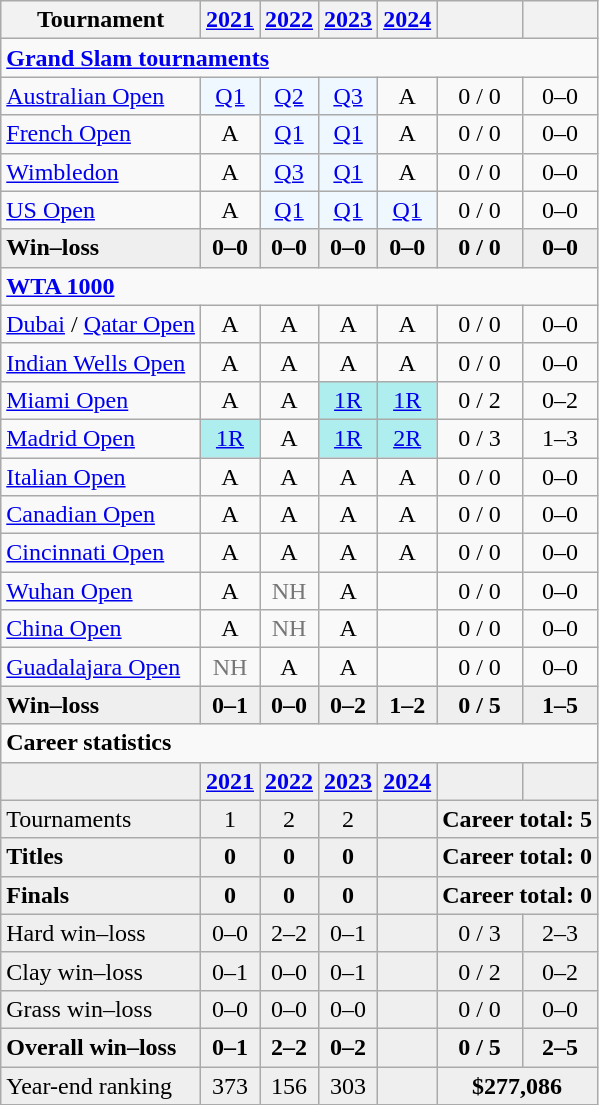<table class="wikitable" style="text-align:center">
<tr>
<th>Tournament</th>
<th><a href='#'>2021</a></th>
<th><a href='#'>2022</a></th>
<th><a href='#'>2023</a></th>
<th><a href='#'>2024</a></th>
<th></th>
<th></th>
</tr>
<tr>
<td colspan="7" align="left"><strong><a href='#'>Grand Slam tournaments</a></strong></td>
</tr>
<tr>
<td align="left"><a href='#'>Australian Open</a></td>
<td bgcolor="f0f8ff"><a href='#'>Q1</a></td>
<td bgcolor="f0f8ff"><a href='#'>Q2</a></td>
<td bgcolor="f0f8ff"><a href='#'>Q3</a></td>
<td>A</td>
<td>0 / 0</td>
<td>0–0</td>
</tr>
<tr>
<td align="left"><a href='#'>French Open</a></td>
<td>A</td>
<td bgcolor="f0f8ff"><a href='#'>Q1</a></td>
<td bgcolor="f0f8ff"><a href='#'>Q1</a></td>
<td>A</td>
<td>0 / 0</td>
<td>0–0</td>
</tr>
<tr>
<td align="left"><a href='#'>Wimbledon</a></td>
<td>A</td>
<td bgcolor=f0f8ff><a href='#'>Q3</a></td>
<td bgcolor=f0f8ff><a href='#'>Q1</a></td>
<td>A</td>
<td>0 / 0</td>
<td>0–0</td>
</tr>
<tr>
<td align="left"><a href='#'>US Open</a></td>
<td>A</td>
<td bgcolor=f0f8ff><a href='#'>Q1</a></td>
<td bgcolor=f0f8ff><a href='#'>Q1</a></td>
<td bgcolor=f0f8ff><a href='#'>Q1</a></td>
<td>0 / 0</td>
<td>0–0</td>
</tr>
<tr style="background:#efefef;font-weight:bold">
<td align="left">Win–loss</td>
<td>0–0</td>
<td>0–0</td>
<td>0–0</td>
<td>0–0</td>
<td>0 / 0</td>
<td>0–0</td>
</tr>
<tr>
<td colspan="7" align="left"><strong><a href='#'>WTA 1000</a></strong></td>
</tr>
<tr>
<td align=left><a href='#'>Dubai</a> / <a href='#'>Qatar Open</a></td>
<td>A</td>
<td>A</td>
<td>A</td>
<td>A</td>
<td>0 / 0</td>
<td>0–0</td>
</tr>
<tr>
<td align=left><a href='#'>Indian Wells Open</a></td>
<td>A</td>
<td>A</td>
<td>A</td>
<td>A</td>
<td>0 / 0</td>
<td>0–0</td>
</tr>
<tr>
<td align=left><a href='#'>Miami Open</a></td>
<td>A</td>
<td>A</td>
<td bgcolor="afeeee"><a href='#'>1R</a></td>
<td bgcolor="afeeee"><a href='#'>1R</a></td>
<td>0 / 2</td>
<td>0–2</td>
</tr>
<tr>
<td align="left"><a href='#'>Madrid Open</a></td>
<td bgcolor="afeeee"><a href='#'>1R</a></td>
<td>A</td>
<td bgcolor="afeeee"><a href='#'>1R</a></td>
<td bgcolor="afeeee"><a href='#'>2R</a></td>
<td>0 / 3</td>
<td>1–3</td>
</tr>
<tr>
<td align=left><a href='#'>Italian Open</a></td>
<td>A</td>
<td>A</td>
<td>A</td>
<td>A</td>
<td>0 / 0</td>
<td>0–0</td>
</tr>
<tr>
<td align=left><a href='#'>Canadian Open</a></td>
<td>A</td>
<td>A</td>
<td>A</td>
<td>A</td>
<td>0 / 0</td>
<td>0–0</td>
</tr>
<tr>
<td align=left><a href='#'>Cincinnati Open</a></td>
<td>A</td>
<td>A</td>
<td>A</td>
<td>A</td>
<td>0 / 0</td>
<td>0–0</td>
</tr>
<tr>
<td align=left><a href='#'>Wuhan Open</a></td>
<td>A</td>
<td style=color:#767676>NH</td>
<td>A</td>
<td></td>
<td>0 / 0</td>
<td>0–0</td>
</tr>
<tr>
<td align=left><a href='#'>China Open</a></td>
<td>A</td>
<td style=color:#767676>NH</td>
<td>A</td>
<td></td>
<td>0 / 0</td>
<td>0–0</td>
</tr>
<tr>
<td align=left><a href='#'>Guadalajara Open</a></td>
<td style=color:#767676>NH</td>
<td>A</td>
<td>A</td>
<td></td>
<td>0 / 0</td>
<td>0–0</td>
</tr>
<tr style="background:#efefef;font-weight:bold">
<td align="left">Win–loss</td>
<td>0–1</td>
<td>0–0</td>
<td>0–2</td>
<td>1–2</td>
<td>0 / 5</td>
<td>1–5</td>
</tr>
<tr>
<td colspan="7" align="left"><strong>Career statistics</strong></td>
</tr>
<tr style="background:#efefef;font-weight:bold">
<td></td>
<td><a href='#'>2021</a></td>
<td><a href='#'>2022</a></td>
<td><a href='#'>2023</a></td>
<td><a href='#'>2024</a></td>
<td></td>
<td></td>
</tr>
<tr bgcolor=efefef>
<td align=left>Tournaments</td>
<td>1</td>
<td>2</td>
<td>2</td>
<td></td>
<td colspan="3"><strong>Career total: 5</strong></td>
</tr>
<tr style="background:#efefef;font-weight:bold">
<td align=left>Titles</td>
<td>0</td>
<td>0</td>
<td>0</td>
<td></td>
<td colspan="3">Career total: 0</td>
</tr>
<tr style="background:#efefef;font-weight:bold">
<td align=left>Finals</td>
<td>0</td>
<td>0</td>
<td>0</td>
<td></td>
<td colspan="3">Career total: 0</td>
</tr>
<tr bgcolor=efefef>
<td align=left>Hard win–loss</td>
<td>0–0</td>
<td>2–2</td>
<td>0–1</td>
<td></td>
<td>0 / 3</td>
<td>2–3</td>
</tr>
<tr bgcolor=efefef>
<td align=left>Clay win–loss</td>
<td>0–1</td>
<td>0–0</td>
<td>0–1</td>
<td></td>
<td>0 / 2</td>
<td>0–2</td>
</tr>
<tr bgcolor=efefef>
<td align=left>Grass win–loss</td>
<td>0–0</td>
<td>0–0</td>
<td>0–0</td>
<td></td>
<td>0 / 0</td>
<td>0–0</td>
</tr>
<tr style="background:#efefef;font-weight:bold">
<td align=left>Overall win–loss</td>
<td>0–1</td>
<td>2–2</td>
<td>0–2</td>
<td></td>
<td>0 / 5</td>
<td>2–5</td>
</tr>
<tr bgcolor=efefef>
<td align=left>Year-end ranking</td>
<td>373</td>
<td>156</td>
<td>303</td>
<td></td>
<td colspan="3"><strong>$277,086</strong></td>
</tr>
</table>
